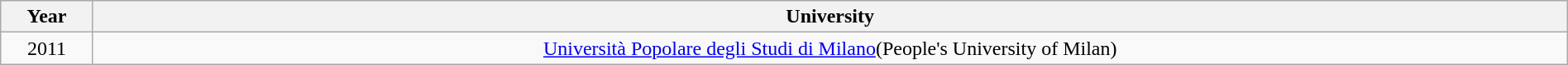<table class="wikitable" style="width:100%;">
<tr>
<th width=5%>Year</th>
<th width=80%>University</th>
</tr>
<tr>
<td style="text-align:center;">2011</td>
<td style="text-align:center;"><a href='#'>Università Popolare degli Studi di Milano</a>(People's University of Milan)</td>
</tr>
</table>
